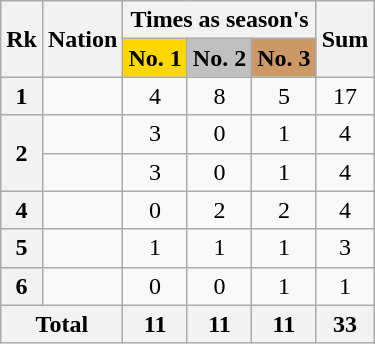<table class="wikitable sortable" style="text-align: center;">
<tr>
<th rowspan="2">Rk</th>
<th rowspan="2">Nation</th>
<th colspan="3">Times as season's</th>
<th rowspan="2">Sum</th>
</tr>
<tr>
<th style="background-color: gold;">No. 1</th>
<th style="background-color: silver;">No. 2</th>
<th style="background-color: #cc9966;">No. 3</th>
</tr>
<tr>
<th>1</th>
<td></td>
<td>4</td>
<td>8</td>
<td>5</td>
<td>17</td>
</tr>
<tr>
<th rowspan="2">2</th>
<td></td>
<td>3</td>
<td>0</td>
<td>1</td>
<td>4</td>
</tr>
<tr>
<td></td>
<td>3</td>
<td>0</td>
<td>1</td>
<td>4</td>
</tr>
<tr>
<th>4</th>
<td></td>
<td>0</td>
<td>2</td>
<td>2</td>
<td>4</td>
</tr>
<tr>
<th>5</th>
<td></td>
<td>1</td>
<td>1</td>
<td>1</td>
<td>3</td>
</tr>
<tr>
<th>6</th>
<td></td>
<td>0</td>
<td>0</td>
<td>1</td>
<td>1</td>
</tr>
<tr class="sortbottom">
<th colspan="2">Total</th>
<th>11</th>
<th>11</th>
<th>11</th>
<th>33</th>
</tr>
</table>
